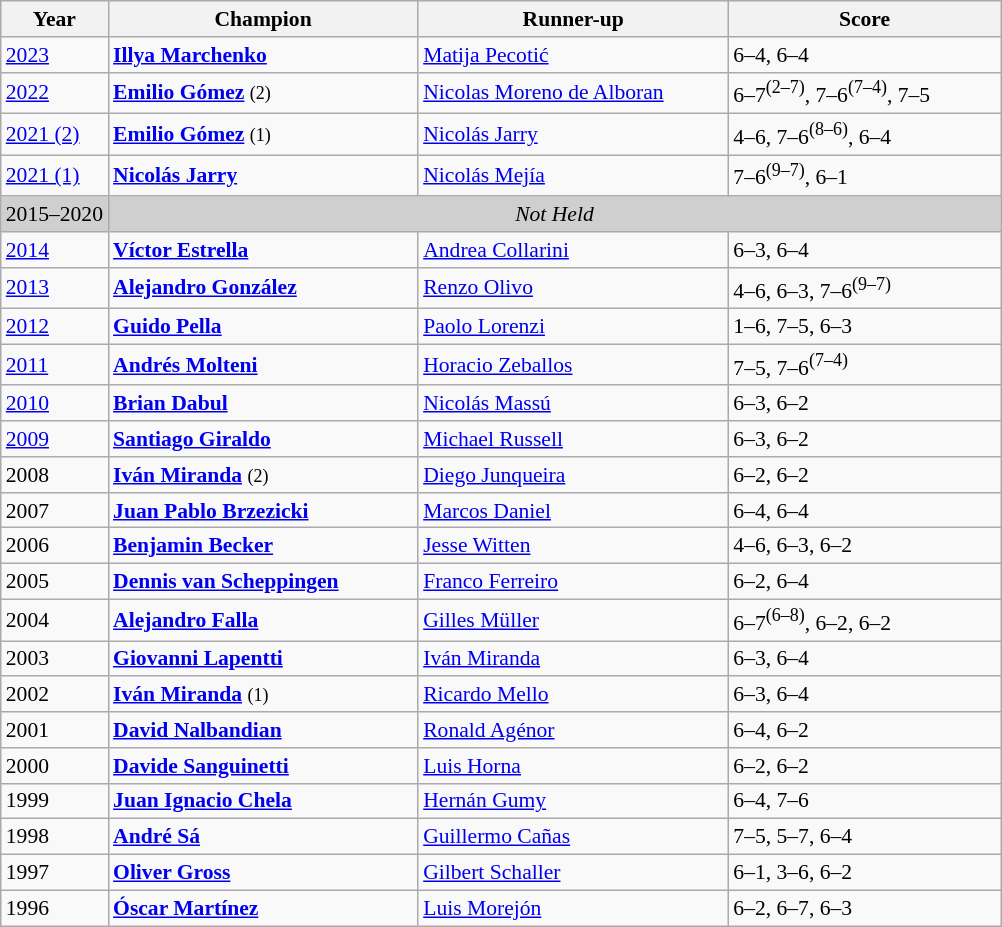<table class="wikitable" style="font-size:90%">
<tr>
<th>Year</th>
<th width="200">Champion</th>
<th width="200">Runner-up</th>
<th width="175">Score</th>
</tr>
<tr>
<td><a href='#'>2023</a></td>
<td> <strong><a href='#'>Illya Marchenko</a></strong></td>
<td> <a href='#'>Matija Pecotić</a></td>
<td>6–4, 6–4</td>
</tr>
<tr>
<td><a href='#'>2022</a></td>
<td> <strong><a href='#'>Emilio Gómez</a></strong> <small>(2)</small></td>
<td> <a href='#'>Nicolas Moreno de Alboran</a></td>
<td>6–7<sup>(2–7)</sup>, 7–6<sup>(7–4)</sup>, 7–5</td>
</tr>
<tr>
<td><a href='#'>2021 (2)</a></td>
<td> <strong><a href='#'>Emilio Gómez</a></strong> <small>(1)</small></td>
<td> <a href='#'>Nicolás Jarry</a></td>
<td>4–6, 7–6<sup>(8–6)</sup>, 6–4</td>
</tr>
<tr>
<td><a href='#'>2021 (1)</a></td>
<td> <strong><a href='#'>Nicolás Jarry</a></strong></td>
<td> <a href='#'>Nicolás Mejía</a></td>
<td>7–6<sup>(9–7)</sup>, 6–1</td>
</tr>
<tr>
<td style="background:#cfcfcf">2015–2020</td>
<td colspan=3 align=center style="background:#cfcfcf"><em>Not Held</em></td>
</tr>
<tr>
<td><a href='#'>2014</a></td>
<td> <strong><a href='#'>Víctor Estrella</a></strong></td>
<td> <a href='#'>Andrea Collarini</a></td>
<td>6–3, 6–4</td>
</tr>
<tr>
<td><a href='#'>2013</a></td>
<td> <strong><a href='#'>Alejandro González</a></strong></td>
<td> <a href='#'>Renzo Olivo</a></td>
<td>4–6, 6–3, 7–6<sup>(9–7)</sup></td>
</tr>
<tr>
<td><a href='#'>2012</a></td>
<td> <strong><a href='#'>Guido Pella</a></strong></td>
<td> <a href='#'>Paolo Lorenzi</a></td>
<td>1–6, 7–5, 6–3</td>
</tr>
<tr>
<td><a href='#'>2011</a></td>
<td> <strong><a href='#'>Andrés Molteni</a></strong></td>
<td> <a href='#'>Horacio Zeballos</a></td>
<td>7–5, 7–6<sup>(7–4)</sup></td>
</tr>
<tr>
<td><a href='#'>2010</a></td>
<td> <strong><a href='#'>Brian Dabul</a></strong></td>
<td> <a href='#'>Nicolás Massú</a></td>
<td>6–3, 6–2</td>
</tr>
<tr>
<td><a href='#'>2009</a></td>
<td> <strong><a href='#'>Santiago Giraldo</a></strong></td>
<td> <a href='#'>Michael Russell</a></td>
<td>6–3, 6–2</td>
</tr>
<tr>
<td>2008</td>
<td> <strong><a href='#'>Iván Miranda</a></strong> <small>(2)</small></td>
<td> <a href='#'>Diego Junqueira</a></td>
<td>6–2, 6–2</td>
</tr>
<tr>
<td>2007</td>
<td> <strong><a href='#'>Juan Pablo Brzezicki</a></strong></td>
<td> <a href='#'>Marcos Daniel</a></td>
<td>6–4, 6–4</td>
</tr>
<tr>
<td>2006</td>
<td> <strong><a href='#'>Benjamin Becker</a></strong></td>
<td> <a href='#'>Jesse Witten</a></td>
<td>4–6, 6–3, 6–2</td>
</tr>
<tr>
<td>2005</td>
<td> <strong><a href='#'>Dennis van Scheppingen</a></strong></td>
<td> <a href='#'>Franco Ferreiro</a></td>
<td>6–2, 6–4</td>
</tr>
<tr>
<td>2004</td>
<td> <strong><a href='#'>Alejandro Falla</a></strong></td>
<td> <a href='#'>Gilles Müller</a></td>
<td>6–7<sup>(6–8)</sup>, 6–2, 6–2</td>
</tr>
<tr>
<td>2003</td>
<td> <strong><a href='#'>Giovanni Lapentti</a></strong></td>
<td> <a href='#'>Iván Miranda</a></td>
<td>6–3, 6–4</td>
</tr>
<tr>
<td>2002</td>
<td> <strong><a href='#'>Iván Miranda</a></strong> <small>(1)</small></td>
<td> <a href='#'>Ricardo Mello</a></td>
<td>6–3, 6–4</td>
</tr>
<tr>
<td>2001</td>
<td> <strong><a href='#'>David Nalbandian</a></strong></td>
<td> <a href='#'>Ronald Agénor</a></td>
<td>6–4, 6–2</td>
</tr>
<tr>
<td>2000</td>
<td> <strong><a href='#'>Davide Sanguinetti</a></strong></td>
<td> <a href='#'>Luis Horna</a></td>
<td>6–2, 6–2</td>
</tr>
<tr>
<td>1999</td>
<td> <strong><a href='#'>Juan Ignacio Chela</a></strong></td>
<td> <a href='#'>Hernán Gumy</a></td>
<td>6–4, 7–6</td>
</tr>
<tr>
<td>1998</td>
<td> <strong><a href='#'>André Sá</a></strong></td>
<td> <a href='#'>Guillermo Cañas</a></td>
<td>7–5, 5–7, 6–4</td>
</tr>
<tr>
<td>1997</td>
<td> <strong><a href='#'>Oliver Gross</a></strong></td>
<td> <a href='#'>Gilbert Schaller</a></td>
<td>6–1, 3–6, 6–2</td>
</tr>
<tr>
<td>1996</td>
<td> <strong><a href='#'>Óscar Martínez</a></strong></td>
<td> <a href='#'>Luis Morejón</a></td>
<td>6–2, 6–7, 6–3</td>
</tr>
</table>
